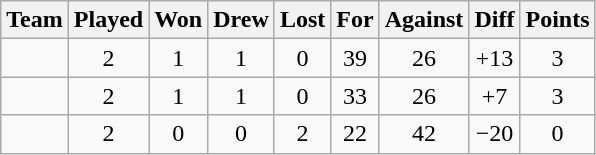<table class="wikitable" style="text-align:center">
<tr>
<th>Team</th>
<th>Played</th>
<th>Won</th>
<th>Drew</th>
<th>Lost</th>
<th>For</th>
<th>Against</th>
<th>Diff</th>
<th>Points</th>
</tr>
<tr>
<td align=left></td>
<td>2</td>
<td>1</td>
<td>1</td>
<td>0</td>
<td>39</td>
<td>26</td>
<td>+13</td>
<td>3</td>
</tr>
<tr>
<td align=left></td>
<td>2</td>
<td>1</td>
<td>1</td>
<td>0</td>
<td>33</td>
<td>26</td>
<td>+7</td>
<td>3</td>
</tr>
<tr>
<td align=left></td>
<td>2</td>
<td>0</td>
<td>0</td>
<td>2</td>
<td>22</td>
<td>42</td>
<td>−20</td>
<td>0</td>
</tr>
</table>
